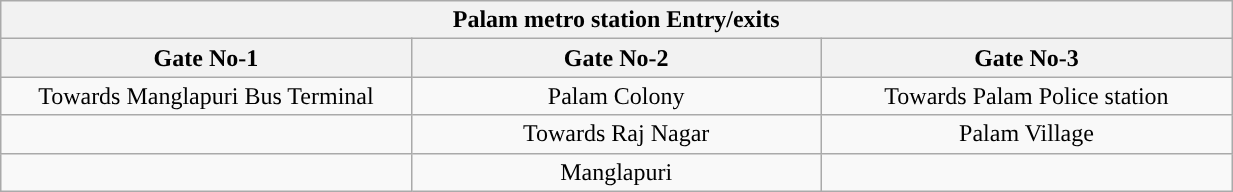<table class="wikitable" style="text-align: center;" width="65%">
<tr>
<th align="center" colspan="5" style="background:#"><span>Palam metro station Entry/exits</span></th>
</tr>
<tr>
<th style="width:15%;">Gate No-1</th>
<th style="width:15%;">Gate No-2 </th>
<th style="width:15%;">Gate No-3 </th>
</tr>
<tr>
<td>Towards Manglapuri Bus Terminal</td>
<td>Palam Colony</td>
<td>Towards Palam Police station</td>
</tr>
<tr>
<td></td>
<td>Towards Raj Nagar</td>
<td>Palam Village</td>
</tr>
<tr>
<td></td>
<td>Manglapuri</td>
<td></td>
</tr>
</table>
